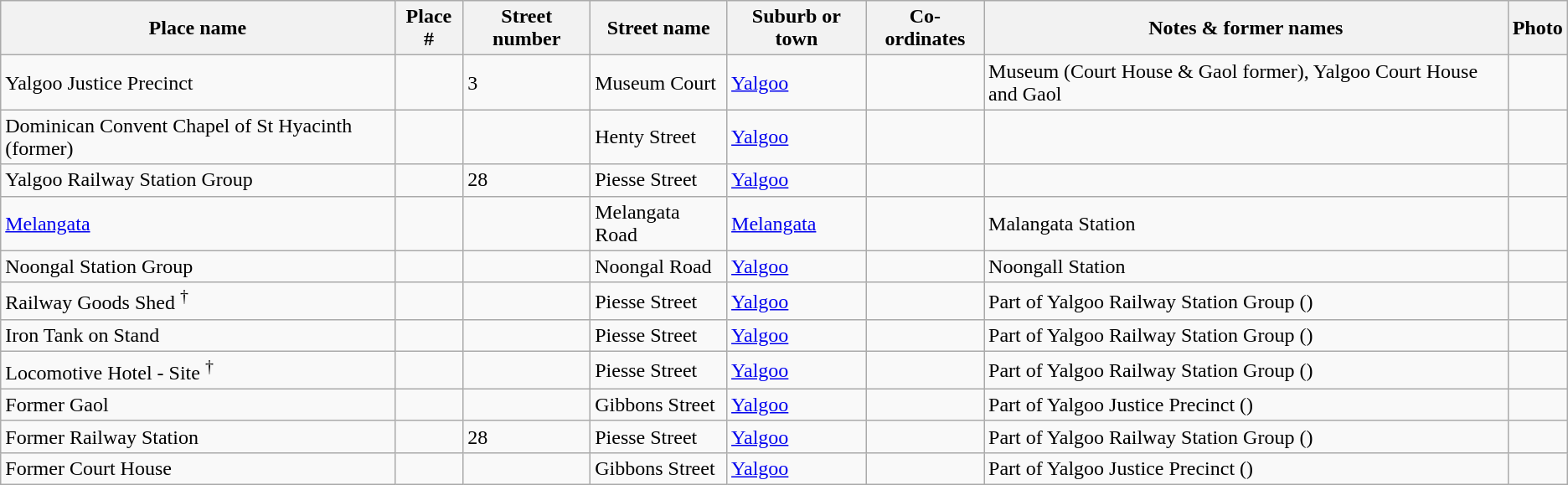<table class="wikitable sortable">
<tr>
<th>Place name</th>
<th>Place #</th>
<th>Street number</th>
<th>Street name</th>
<th>Suburb or town</th>
<th>Co-ordinates</th>
<th class="unsortable">Notes & former names</th>
<th class="unsortable">Photo</th>
</tr>
<tr>
<td>Yalgoo Justice Precinct</td>
<td></td>
<td>3</td>
<td>Museum Court</td>
<td><a href='#'>Yalgoo</a></td>
<td></td>
<td>Museum (Court House & Gaol former), Yalgoo Court House and Gaol</td>
<td></td>
</tr>
<tr>
<td>Dominican Convent Chapel of St Hyacinth (former)</td>
<td></td>
<td></td>
<td>Henty Street</td>
<td><a href='#'>Yalgoo</a></td>
<td></td>
<td></td>
<td></td>
</tr>
<tr>
<td>Yalgoo Railway Station Group</td>
<td></td>
<td>28</td>
<td>Piesse Street</td>
<td><a href='#'>Yalgoo</a></td>
<td></td>
<td></td>
<td></td>
</tr>
<tr>
<td><a href='#'>Melangata</a></td>
<td></td>
<td></td>
<td>Melangata Road</td>
<td><a href='#'>Melangata</a></td>
<td></td>
<td>Malangata Station</td>
<td></td>
</tr>
<tr>
<td>Noongal Station Group</td>
<td></td>
<td></td>
<td>Noongal Road</td>
<td><a href='#'>Yalgoo</a></td>
<td></td>
<td>Noongall Station</td>
<td></td>
</tr>
<tr>
<td>Railway Goods Shed <sup>†</sup></td>
<td></td>
<td></td>
<td>Piesse Street</td>
<td><a href='#'>Yalgoo</a></td>
<td></td>
<td>Part of Yalgoo Railway Station Group ()</td>
<td></td>
</tr>
<tr>
<td>Iron Tank on Stand</td>
<td></td>
<td></td>
<td>Piesse Street</td>
<td><a href='#'>Yalgoo</a></td>
<td></td>
<td>Part of Yalgoo Railway Station Group ()</td>
<td></td>
</tr>
<tr>
<td>Locomotive Hotel - Site <sup>†</sup></td>
<td></td>
<td></td>
<td>Piesse Street</td>
<td><a href='#'>Yalgoo</a></td>
<td></td>
<td>Part of Yalgoo Railway Station Group ()</td>
<td></td>
</tr>
<tr>
<td>Former Gaol</td>
<td></td>
<td></td>
<td>Gibbons Street</td>
<td><a href='#'>Yalgoo</a></td>
<td></td>
<td>Part of Yalgoo Justice Precinct ()</td>
<td></td>
</tr>
<tr>
<td>Former Railway Station</td>
<td></td>
<td>28</td>
<td>Piesse Street</td>
<td><a href='#'>Yalgoo</a></td>
<td></td>
<td>Part of Yalgoo Railway Station Group ()</td>
<td></td>
</tr>
<tr>
<td>Former Court House</td>
<td></td>
<td></td>
<td>Gibbons Street</td>
<td><a href='#'>Yalgoo</a></td>
<td></td>
<td>Part of Yalgoo Justice Precinct ()</td>
<td></td>
</tr>
</table>
